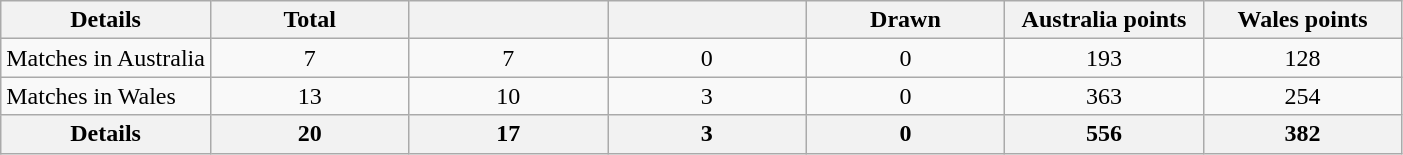<table class="wikitable" text-align=center>
<tr>
<th>Details</th>
<th width=125px>Total</th>
<th width=125px></th>
<th width=125px></th>
<th width=125px>Drawn</th>
<th width=125px>Australia points</th>
<th width=125px>Wales points</th>
</tr>
<tr>
<td align=left>Matches in Australia</td>
<td align=center>7</td>
<td align=center>7</td>
<td align=center>0</td>
<td align=center>0</td>
<td align=center>193</td>
<td align=center>128</td>
</tr>
<tr>
<td align=left>Matches in Wales</td>
<td align=center>13</td>
<td align=center>10</td>
<td align=center>3</td>
<td align=center>0</td>
<td align=center>363</td>
<td align=center>254</td>
</tr>
<tr>
<th>Details</th>
<th>20</th>
<th>17</th>
<th>3</th>
<th>0</th>
<th>556</th>
<th>382</th>
</tr>
</table>
